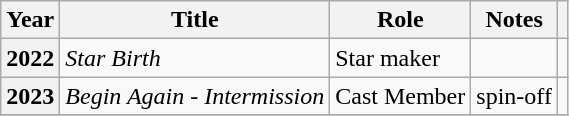<table class="wikitable  plainrowheaders">
<tr>
<th scope="col">Year</th>
<th scope="col">Title</th>
<th scope="col">Role</th>
<th scope="col">Notes</th>
<th scope="col" class="unsortable"></th>
</tr>
<tr>
<th scope="row">2022</th>
<td><em>Star Birth</em></td>
<td>Star maker</td>
<td></td>
<td></td>
</tr>
<tr>
<th scope="row">2023</th>
<td><em>Begin Again - Intermission</em></td>
<td>Cast Member</td>
<td>spin-off</td>
<td></td>
</tr>
<tr>
</tr>
</table>
